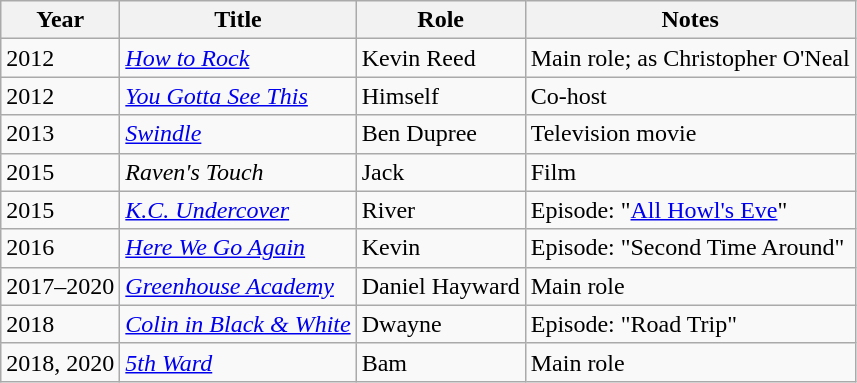<table class="wikitable sortable">
<tr>
<th>Year</th>
<th>Title</th>
<th>Role</th>
<th class="unsortable">Notes</th>
</tr>
<tr>
<td>2012</td>
<td><em><a href='#'>How to Rock</a></em></td>
<td>Kevin Reed</td>
<td>Main role; as Christopher O'Neal</td>
</tr>
<tr>
<td>2012</td>
<td><em><a href='#'>You Gotta See This</a></em></td>
<td>Himself</td>
<td>Co-host</td>
</tr>
<tr>
<td>2013</td>
<td><em><a href='#'>Swindle</a></em></td>
<td>Ben Dupree</td>
<td>Television movie</td>
</tr>
<tr>
<td>2015</td>
<td><em>Raven's Touch</em></td>
<td>Jack</td>
<td>Film</td>
</tr>
<tr>
<td>2015</td>
<td><em><a href='#'>K.C. Undercover</a></em></td>
<td>River</td>
<td>Episode: "<a href='#'>All Howl's Eve</a>"</td>
</tr>
<tr>
<td>2016</td>
<td><em><a href='#'>Here We Go Again</a></em></td>
<td>Kevin</td>
<td>Episode: "Second Time Around"</td>
</tr>
<tr>
<td>2017–2020</td>
<td><em><a href='#'>Greenhouse Academy</a></em></td>
<td>Daniel Hayward</td>
<td>Main role</td>
</tr>
<tr>
<td>2018</td>
<td><em><a href='#'>Colin in Black & White</a></em></td>
<td>Dwayne</td>
<td>Episode: "Road Trip"</td>
</tr>
<tr>
<td>2018, 2020</td>
<td><em><a href='#'>5th Ward</a></em></td>
<td>Bam</td>
<td>Main role</td>
</tr>
</table>
